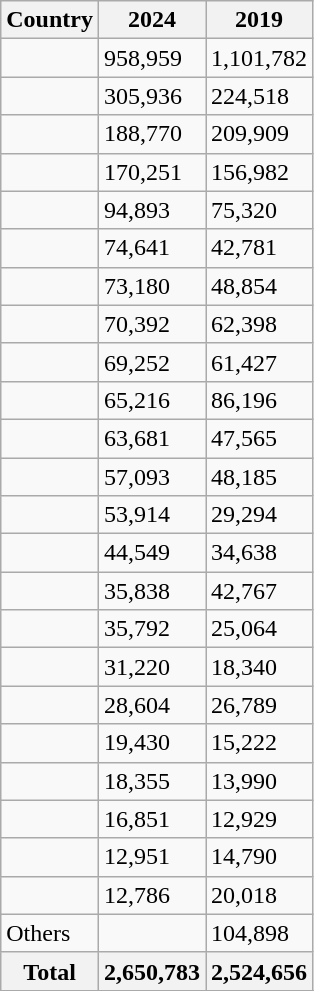<table class="wikitable sortable static-row-numbers">
<tr>
<th>Country</th>
<th>2024</th>
<th>2019</th>
</tr>
<tr>
<td></td>
<td>958,959</td>
<td>1,101,782</td>
</tr>
<tr>
<td></td>
<td>305,936</td>
<td>224,518</td>
</tr>
<tr>
<td></td>
<td>188,770</td>
<td>209,909</td>
</tr>
<tr>
<td></td>
<td>170,251</td>
<td>156,982</td>
</tr>
<tr>
<td></td>
<td>94,893</td>
<td>75,320</td>
</tr>
<tr>
<td></td>
<td>74,641</td>
<td>42,781</td>
</tr>
<tr>
<td></td>
<td>73,180</td>
<td>48,854</td>
</tr>
<tr>
<td></td>
<td>70,392</td>
<td>62,398</td>
</tr>
<tr>
<td></td>
<td>69,252</td>
<td>61,427</td>
</tr>
<tr>
<td></td>
<td>65,216</td>
<td>86,196</td>
</tr>
<tr>
<td></td>
<td>63,681</td>
<td>47,565</td>
</tr>
<tr>
<td></td>
<td>57,093</td>
<td>48,185</td>
</tr>
<tr>
<td></td>
<td>53,914</td>
<td>29,294</td>
</tr>
<tr>
<td></td>
<td>44,549</td>
<td>34,638</td>
</tr>
<tr>
<td></td>
<td>35,838</td>
<td>42,767</td>
</tr>
<tr>
<td></td>
<td>35,792</td>
<td>25,064</td>
</tr>
<tr>
<td></td>
<td>31,220</td>
<td>18,340</td>
</tr>
<tr>
<td></td>
<td>28,604</td>
<td>26,789</td>
</tr>
<tr>
<td></td>
<td>19,430</td>
<td>15,222</td>
</tr>
<tr>
<td></td>
<td>18,355</td>
<td>13,990</td>
</tr>
<tr>
<td></td>
<td>16,851</td>
<td>12,929</td>
</tr>
<tr>
<td></td>
<td>12,951</td>
<td>14,790</td>
</tr>
<tr>
<td></td>
<td>12,786</td>
<td>20,018</td>
</tr>
<tr class="sortbottom">
<td>Others</td>
<td></td>
<td>104,898</td>
</tr>
<tr>
<th><strong>Total</strong></th>
<th>2,650,783</th>
<th>2,524,656</th>
</tr>
<tr>
</tr>
</table>
